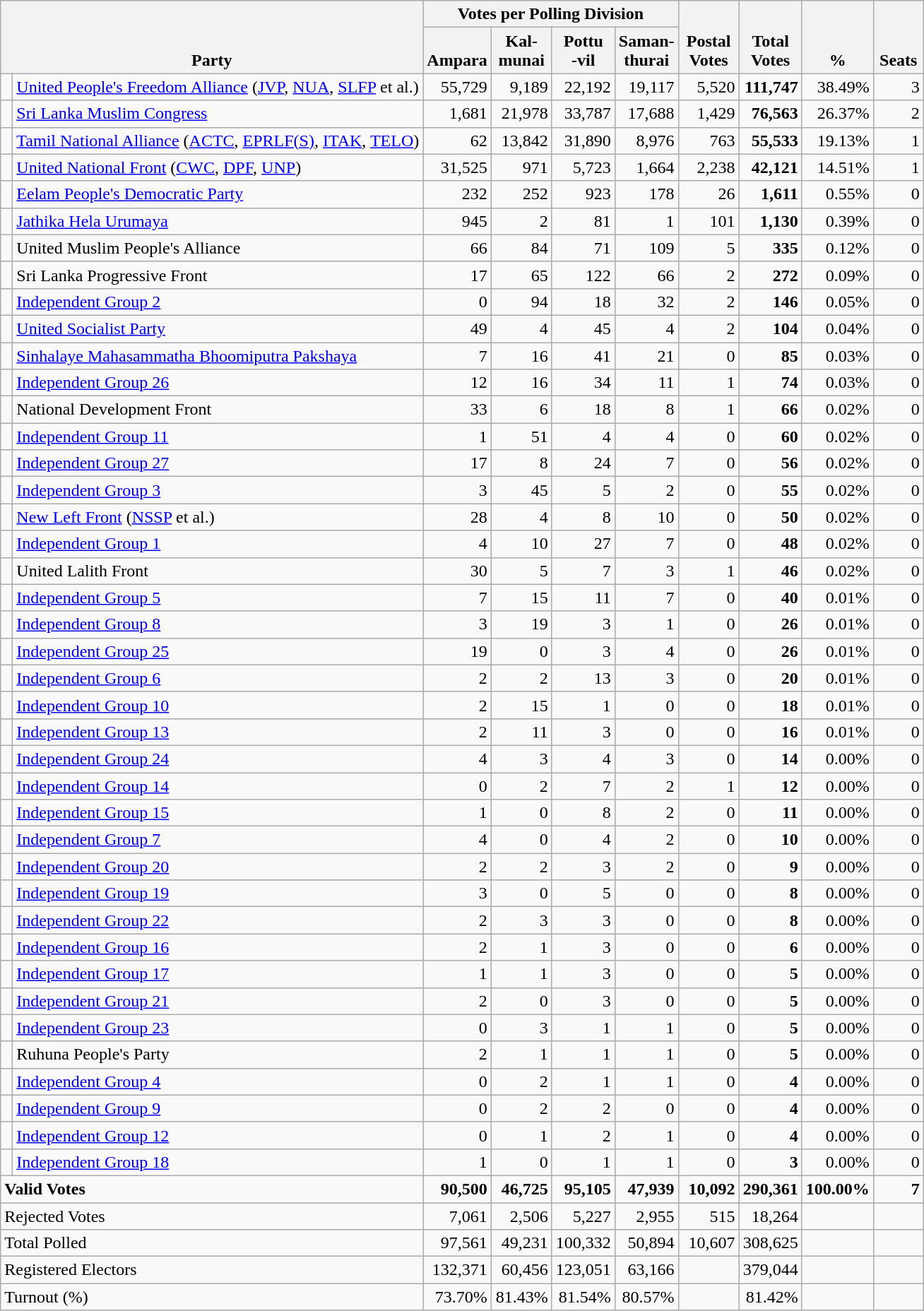<table class="wikitable" border="1" style="text-align:right;">
<tr>
<th align=left valign=bottom rowspan=2 colspan=2>Party</th>
<th colspan=4>Votes per Polling Division</th>
<th align=center valign=bottom rowspan=2 width="50">Postal<br>Votes</th>
<th align=center valign=bottom rowspan=2 width="50">Total Votes</th>
<th align=center valign=bottom rowspan=2 width="50">%</th>
<th align=center valign=bottom rowspan=2 width="40">Seats</th>
</tr>
<tr>
<th align=center valign=bottom width="50">Ampara</th>
<th align=center valign=bottom width="50">Kal-<br>munai</th>
<th align=center valign=bottom width="50">Pottu<br>-vil</th>
<th align=center valign=bottom width="50">Saman-<br>thurai</th>
</tr>
<tr>
<td bgcolor=> </td>
<td align=left><a href='#'>United People's Freedom Alliance</a> (<a href='#'>JVP</a>, <a href='#'>NUA</a>, <a href='#'>SLFP</a> et al.)</td>
<td>55,729</td>
<td>9,189</td>
<td>22,192</td>
<td>19,117</td>
<td>5,520</td>
<td><strong>111,747</strong></td>
<td>38.49%</td>
<td>3</td>
</tr>
<tr>
<td bgcolor=> </td>
<td align=left><a href='#'>Sri Lanka Muslim Congress</a></td>
<td>1,681</td>
<td>21,978</td>
<td>33,787</td>
<td>17,688</td>
<td>1,429</td>
<td><strong>76,563</strong></td>
<td>26.37%</td>
<td>2</td>
</tr>
<tr>
<td bgcolor=> </td>
<td align=left><a href='#'>Tamil National Alliance</a> (<a href='#'>ACTC</a>, <a href='#'>EPRLF(S)</a>, <a href='#'>ITAK</a>, <a href='#'>TELO</a>)</td>
<td>62</td>
<td>13,842</td>
<td>31,890</td>
<td>8,976</td>
<td>763</td>
<td><strong>55,533</strong></td>
<td>19.13%</td>
<td>1</td>
</tr>
<tr>
<td bgcolor=> </td>
<td align=left><a href='#'>United National Front</a> (<a href='#'>CWC</a>, <a href='#'>DPF</a>, <a href='#'>UNP</a>)</td>
<td>31,525</td>
<td>971</td>
<td>5,723</td>
<td>1,664</td>
<td>2,238</td>
<td><strong>42,121</strong></td>
<td>14.51%</td>
<td>1</td>
</tr>
<tr>
<td bgcolor=> </td>
<td align=left><a href='#'>Eelam People's Democratic Party</a></td>
<td>232</td>
<td>252</td>
<td>923</td>
<td>178</td>
<td>26</td>
<td><strong>1,611</strong></td>
<td>0.55%</td>
<td>0</td>
</tr>
<tr>
<td bgcolor=> </td>
<td align=left><a href='#'>Jathika Hela Urumaya</a></td>
<td>945</td>
<td>2</td>
<td>81</td>
<td>1</td>
<td>101</td>
<td><strong>1,130</strong></td>
<td>0.39%</td>
<td>0</td>
</tr>
<tr>
<td></td>
<td align=left>United Muslim People's Alliance</td>
<td>66</td>
<td>84</td>
<td>71</td>
<td>109</td>
<td>5</td>
<td><strong>335</strong></td>
<td>0.12%</td>
<td>0</td>
</tr>
<tr>
<td></td>
<td align=left>Sri Lanka Progressive Front</td>
<td>17</td>
<td>65</td>
<td>122</td>
<td>66</td>
<td>2</td>
<td><strong>272</strong></td>
<td>0.09%</td>
<td>0</td>
</tr>
<tr>
<td bgcolor=> </td>
<td align=left><a href='#'>Independent Group 2</a></td>
<td>0</td>
<td>94</td>
<td>18</td>
<td>32</td>
<td>2</td>
<td><strong>146</strong></td>
<td>0.05%</td>
<td>0</td>
</tr>
<tr>
<td></td>
<td align=left><a href='#'>United Socialist Party</a></td>
<td>49</td>
<td>4</td>
<td>45</td>
<td>4</td>
<td>2</td>
<td><strong>104</strong></td>
<td>0.04%</td>
<td>0</td>
</tr>
<tr>
<td bgcolor=> </td>
<td align=left><a href='#'>Sinhalaye Mahasammatha Bhoomiputra Pakshaya</a></td>
<td>7</td>
<td>16</td>
<td>41</td>
<td>21</td>
<td>0</td>
<td><strong>85</strong></td>
<td>0.03%</td>
<td>0</td>
</tr>
<tr>
<td bgcolor=> </td>
<td align=left><a href='#'>Independent Group 26</a></td>
<td>12</td>
<td>16</td>
<td>34</td>
<td>11</td>
<td>1</td>
<td><strong>74</strong></td>
<td>0.03%</td>
<td>0</td>
</tr>
<tr>
<td></td>
<td align=left>National Development Front</td>
<td>33</td>
<td>6</td>
<td>18</td>
<td>8</td>
<td>1</td>
<td><strong>66</strong></td>
<td>0.02%</td>
<td>0</td>
</tr>
<tr>
<td bgcolor=> </td>
<td align=left><a href='#'>Independent Group 11</a></td>
<td>1</td>
<td>51</td>
<td>4</td>
<td>4</td>
<td>0</td>
<td><strong>60</strong></td>
<td>0.02%</td>
<td>0</td>
</tr>
<tr>
<td bgcolor=> </td>
<td align=left><a href='#'>Independent Group 27</a></td>
<td>17</td>
<td>8</td>
<td>24</td>
<td>7</td>
<td>0</td>
<td><strong>56</strong></td>
<td>0.02%</td>
<td>0</td>
</tr>
<tr>
<td bgcolor=> </td>
<td align=left><a href='#'>Independent Group 3</a></td>
<td>3</td>
<td>45</td>
<td>5</td>
<td>2</td>
<td>0</td>
<td><strong>55</strong></td>
<td>0.02%</td>
<td>0</td>
</tr>
<tr>
<td bgcolor=> </td>
<td align=left><a href='#'>New Left Front</a> (<a href='#'>NSSP</a> et al.)</td>
<td>28</td>
<td>4</td>
<td>8</td>
<td>10</td>
<td>0</td>
<td><strong>50</strong></td>
<td>0.02%</td>
<td>0</td>
</tr>
<tr>
<td bgcolor=> </td>
<td align=left><a href='#'>Independent Group 1</a></td>
<td>4</td>
<td>10</td>
<td>27</td>
<td>7</td>
<td>0</td>
<td><strong>48</strong></td>
<td>0.02%</td>
<td>0</td>
</tr>
<tr>
<td></td>
<td align=left>United Lalith Front</td>
<td>30</td>
<td>5</td>
<td>7</td>
<td>3</td>
<td>1</td>
<td><strong>46</strong></td>
<td>0.02%</td>
<td>0</td>
</tr>
<tr>
<td bgcolor=> </td>
<td align=left><a href='#'>Independent Group 5</a></td>
<td>7</td>
<td>15</td>
<td>11</td>
<td>7</td>
<td>0</td>
<td><strong>40</strong></td>
<td>0.01%</td>
<td>0</td>
</tr>
<tr>
<td bgcolor=> </td>
<td align=left><a href='#'>Independent Group 8</a></td>
<td>3</td>
<td>19</td>
<td>3</td>
<td>1</td>
<td>0</td>
<td><strong>26</strong></td>
<td>0.01%</td>
<td>0</td>
</tr>
<tr>
<td bgcolor=> </td>
<td align=left><a href='#'>Independent Group 25</a></td>
<td>19</td>
<td>0</td>
<td>3</td>
<td>4</td>
<td>0</td>
<td><strong>26</strong></td>
<td>0.01%</td>
<td>0</td>
</tr>
<tr>
<td bgcolor=> </td>
<td align=left><a href='#'>Independent Group 6</a></td>
<td>2</td>
<td>2</td>
<td>13</td>
<td>3</td>
<td>0</td>
<td><strong>20</strong></td>
<td>0.01%</td>
<td>0</td>
</tr>
<tr>
<td bgcolor=> </td>
<td align=left><a href='#'>Independent Group 10</a></td>
<td>2</td>
<td>15</td>
<td>1</td>
<td>0</td>
<td>0</td>
<td><strong>18</strong></td>
<td>0.01%</td>
<td>0</td>
</tr>
<tr>
<td bgcolor=> </td>
<td align=left><a href='#'>Independent Group 13</a></td>
<td>2</td>
<td>11</td>
<td>3</td>
<td>0</td>
<td>0</td>
<td><strong>16</strong></td>
<td>0.01%</td>
<td>0</td>
</tr>
<tr>
<td bgcolor=> </td>
<td align=left><a href='#'>Independent Group 24</a></td>
<td>4</td>
<td>3</td>
<td>4</td>
<td>3</td>
<td>0</td>
<td><strong>14</strong></td>
<td>0.00%</td>
<td>0</td>
</tr>
<tr>
<td bgcolor=> </td>
<td align=left><a href='#'>Independent Group 14</a></td>
<td>0</td>
<td>2</td>
<td>7</td>
<td>2</td>
<td>1</td>
<td><strong>12</strong></td>
<td>0.00%</td>
<td>0</td>
</tr>
<tr>
<td bgcolor=> </td>
<td align=left><a href='#'>Independent Group 15</a></td>
<td>1</td>
<td>0</td>
<td>8</td>
<td>2</td>
<td>0</td>
<td><strong>11</strong></td>
<td>0.00%</td>
<td>0</td>
</tr>
<tr>
<td bgcolor=> </td>
<td align=left><a href='#'>Independent Group 7</a></td>
<td>4</td>
<td>0</td>
<td>4</td>
<td>2</td>
<td>0</td>
<td><strong>10</strong></td>
<td>0.00%</td>
<td>0</td>
</tr>
<tr>
<td bgcolor=> </td>
<td align=left><a href='#'>Independent Group 20</a></td>
<td>2</td>
<td>2</td>
<td>3</td>
<td>2</td>
<td>0</td>
<td><strong>9</strong></td>
<td>0.00%</td>
<td>0</td>
</tr>
<tr>
<td bgcolor=> </td>
<td align=left><a href='#'>Independent Group 19</a></td>
<td>3</td>
<td>0</td>
<td>5</td>
<td>0</td>
<td>0</td>
<td><strong>8</strong></td>
<td>0.00%</td>
<td>0</td>
</tr>
<tr>
<td bgcolor=> </td>
<td align=left><a href='#'>Independent Group 22</a></td>
<td>2</td>
<td>3</td>
<td>3</td>
<td>0</td>
<td>0</td>
<td><strong>8</strong></td>
<td>0.00%</td>
<td>0</td>
</tr>
<tr>
<td bgcolor=> </td>
<td align=left><a href='#'>Independent Group 16</a></td>
<td>2</td>
<td>1</td>
<td>3</td>
<td>0</td>
<td>0</td>
<td><strong>6</strong></td>
<td>0.00%</td>
<td>0</td>
</tr>
<tr>
<td bgcolor=> </td>
<td align=left><a href='#'>Independent Group 17</a></td>
<td>1</td>
<td>1</td>
<td>3</td>
<td>0</td>
<td>0</td>
<td><strong>5</strong></td>
<td>0.00%</td>
<td>0</td>
</tr>
<tr>
<td bgcolor=> </td>
<td align=left><a href='#'>Independent Group 21</a></td>
<td>2</td>
<td>0</td>
<td>3</td>
<td>0</td>
<td>0</td>
<td><strong>5</strong></td>
<td>0.00%</td>
<td>0</td>
</tr>
<tr>
<td bgcolor=> </td>
<td align=left><a href='#'>Independent Group 23</a></td>
<td>0</td>
<td>3</td>
<td>1</td>
<td>1</td>
<td>0</td>
<td><strong>5</strong></td>
<td>0.00%</td>
<td>0</td>
</tr>
<tr>
<td></td>
<td align=left>Ruhuna People's Party</td>
<td>2</td>
<td>1</td>
<td>1</td>
<td>1</td>
<td>0</td>
<td><strong>5</strong></td>
<td>0.00%</td>
<td>0</td>
</tr>
<tr>
<td bgcolor=> </td>
<td align=left><a href='#'>Independent Group 4</a></td>
<td>0</td>
<td>2</td>
<td>1</td>
<td>1</td>
<td>0</td>
<td><strong>4</strong></td>
<td>0.00%</td>
<td>0</td>
</tr>
<tr>
<td bgcolor=> </td>
<td align=left><a href='#'>Independent Group 9</a></td>
<td>0</td>
<td>2</td>
<td>2</td>
<td>0</td>
<td>0</td>
<td><strong>4</strong></td>
<td>0.00%</td>
<td>0</td>
</tr>
<tr>
<td bgcolor=> </td>
<td align=left><a href='#'>Independent Group 12</a></td>
<td>0</td>
<td>1</td>
<td>2</td>
<td>1</td>
<td>0</td>
<td><strong>4</strong></td>
<td>0.00%</td>
<td>0</td>
</tr>
<tr>
<td bgcolor=> </td>
<td align=left><a href='#'>Independent Group 18</a></td>
<td>1</td>
<td>0</td>
<td>1</td>
<td>1</td>
<td>0</td>
<td><strong>3</strong></td>
<td>0.00%</td>
<td>0</td>
</tr>
<tr>
<td align=left colspan=2><strong>Valid Votes</strong></td>
<td><strong>90,500</strong></td>
<td><strong>46,725</strong></td>
<td><strong>95,105</strong></td>
<td><strong>47,939</strong></td>
<td><strong>10,092</strong></td>
<td><strong>290,361</strong></td>
<td><strong>100.00%</strong></td>
<td><strong>7</strong></td>
</tr>
<tr>
<td align=left colspan=2>Rejected Votes</td>
<td>7,061</td>
<td>2,506</td>
<td>5,227</td>
<td>2,955</td>
<td>515</td>
<td>18,264</td>
<td></td>
<td></td>
</tr>
<tr>
<td align=left colspan=2>Total Polled</td>
<td>97,561</td>
<td>49,231</td>
<td>100,332</td>
<td>50,894</td>
<td>10,607</td>
<td>308,625</td>
<td></td>
<td></td>
</tr>
<tr>
<td align=left colspan=2>Registered Electors</td>
<td>132,371</td>
<td>60,456</td>
<td>123,051</td>
<td>63,166</td>
<td></td>
<td>379,044</td>
<td></td>
<td></td>
</tr>
<tr>
<td align=left colspan=2>Turnout (%)</td>
<td>73.70%</td>
<td>81.43%</td>
<td>81.54%</td>
<td>80.57%</td>
<td></td>
<td>81.42%</td>
<td></td>
<td></td>
</tr>
</table>
